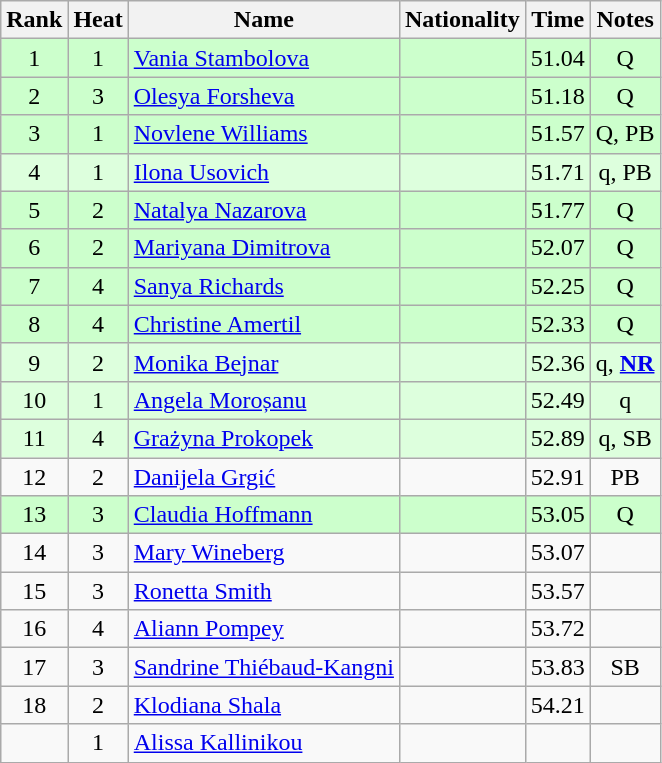<table class="wikitable sortable" style="text-align:center">
<tr>
<th>Rank</th>
<th>Heat</th>
<th>Name</th>
<th>Nationality</th>
<th>Time</th>
<th>Notes</th>
</tr>
<tr bgcolor=ccffcc>
<td>1</td>
<td>1</td>
<td align="left"><a href='#'>Vania Stambolova</a></td>
<td align=left></td>
<td>51.04</td>
<td>Q</td>
</tr>
<tr bgcolor=ccffcc>
<td>2</td>
<td>3</td>
<td align="left"><a href='#'>Olesya Forsheva</a></td>
<td align=left></td>
<td>51.18</td>
<td>Q</td>
</tr>
<tr bgcolor=ccffcc>
<td>3</td>
<td>1</td>
<td align="left"><a href='#'>Novlene Williams</a></td>
<td align=left></td>
<td>51.57</td>
<td>Q, PB</td>
</tr>
<tr bgcolor=ddffdd>
<td>4</td>
<td>1</td>
<td align="left"><a href='#'>Ilona Usovich</a></td>
<td align=left></td>
<td>51.71</td>
<td>q, PB</td>
</tr>
<tr bgcolor=ccffcc>
<td>5</td>
<td>2</td>
<td align="left"><a href='#'>Natalya Nazarova</a></td>
<td align=left></td>
<td>51.77</td>
<td>Q</td>
</tr>
<tr bgcolor=ccffcc>
<td>6</td>
<td>2</td>
<td align="left"><a href='#'>Mariyana Dimitrova</a></td>
<td align=left></td>
<td>52.07</td>
<td>Q</td>
</tr>
<tr bgcolor=ccffcc>
<td>7</td>
<td>4</td>
<td align="left"><a href='#'>Sanya Richards</a></td>
<td align=left></td>
<td>52.25</td>
<td>Q</td>
</tr>
<tr bgcolor=ccffcc>
<td>8</td>
<td>4</td>
<td align="left"><a href='#'>Christine Amertil</a></td>
<td align=left></td>
<td>52.33</td>
<td>Q</td>
</tr>
<tr bgcolor=ddffdd>
<td>9</td>
<td>2</td>
<td align="left"><a href='#'>Monika Bejnar</a></td>
<td align=left></td>
<td>52.36</td>
<td>q, <strong><a href='#'>NR</a></strong></td>
</tr>
<tr bgcolor=ddffdd>
<td>10</td>
<td>1</td>
<td align="left"><a href='#'>Angela Moroșanu</a></td>
<td align=left></td>
<td>52.49</td>
<td>q</td>
</tr>
<tr bgcolor=ddffdd>
<td>11</td>
<td>4</td>
<td align="left"><a href='#'>Grażyna Prokopek</a></td>
<td align=left></td>
<td>52.89</td>
<td>q, SB</td>
</tr>
<tr>
<td>12</td>
<td>2</td>
<td align="left"><a href='#'>Danijela Grgić</a></td>
<td align=left></td>
<td>52.91</td>
<td>PB</td>
</tr>
<tr bgcolor=ccffcc>
<td>13</td>
<td>3</td>
<td align="left"><a href='#'>Claudia Hoffmann</a></td>
<td align=left></td>
<td>53.05</td>
<td>Q</td>
</tr>
<tr>
<td>14</td>
<td>3</td>
<td align="left"><a href='#'>Mary Wineberg</a></td>
<td align=left></td>
<td>53.07</td>
<td></td>
</tr>
<tr>
<td>15</td>
<td>3</td>
<td align="left"><a href='#'>Ronetta Smith</a></td>
<td align=left></td>
<td>53.57</td>
<td></td>
</tr>
<tr>
<td>16</td>
<td>4</td>
<td align="left"><a href='#'>Aliann Pompey</a></td>
<td align=left></td>
<td>53.72</td>
<td></td>
</tr>
<tr>
<td>17</td>
<td>3</td>
<td align="left"><a href='#'>Sandrine Thiébaud-Kangni</a></td>
<td align=left></td>
<td>53.83</td>
<td>SB</td>
</tr>
<tr>
<td>18</td>
<td>2</td>
<td align="left"><a href='#'>Klodiana Shala</a></td>
<td align=left></td>
<td>54.21</td>
<td></td>
</tr>
<tr>
<td></td>
<td>1</td>
<td align="left"><a href='#'>Alissa Kallinikou</a></td>
<td align=left></td>
<td></td>
<td></td>
</tr>
</table>
